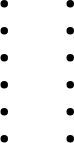<table>
<tr>
<td><br><ul><li></li><li></li><li></li><li></li><li></li><li></li></ul></td>
<td><br><ul><li></li><li></li><li></li><li></li><li></li><li></li></ul></td>
</tr>
</table>
